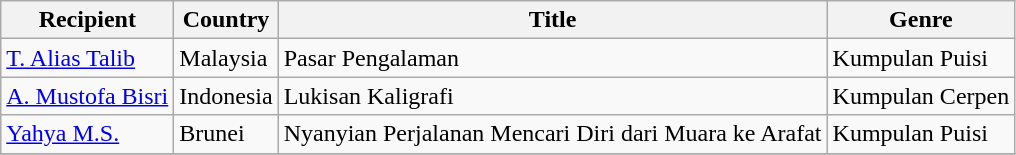<table class="wikitable" style="text-align:left">
<tr>
<th>Recipient</th>
<th>Country</th>
<th>Title</th>
<th>Genre</th>
</tr>
<tr>
<td><a href='#'>T. Alias Talib</a></td>
<td>Malaysia</td>
<td>Pasar Pengalaman</td>
<td>Kumpulan Puisi</td>
</tr>
<tr>
<td><a href='#'>A. Mustofa Bisri</a></td>
<td>Indonesia</td>
<td>Lukisan Kaligrafi</td>
<td>Kumpulan Cerpen</td>
</tr>
<tr>
<td><a href='#'>Yahya M.S.</a></td>
<td>Brunei</td>
<td>Nyanyian Perjalanan Mencari Diri dari Muara ke Arafat</td>
<td>Kumpulan Puisi</td>
</tr>
<tr>
</tr>
</table>
